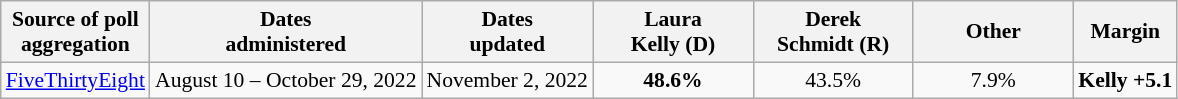<table class="wikitable sortable" style="text-align:center;font-size:90%;line-height:17px">
<tr>
<th>Source of poll<br>aggregation</th>
<th>Dates<br>administered</th>
<th>Dates<br>updated</th>
<th style="width:100px;">Laura<br>Kelly (D)</th>
<th style="width:100px;">Derek<br>Schmidt (R)</th>
<th style="width:100px;">Other<br></th>
<th>Margin</th>
</tr>
<tr>
<td><a href='#'>FiveThirtyEight</a></td>
<td>August 10 – October 29, 2022</td>
<td>November 2, 2022</td>
<td><strong>48.6%</strong></td>
<td>43.5%</td>
<td>7.9%</td>
<td><strong>Kelly +5.1</strong></td>
</tr>
</table>
